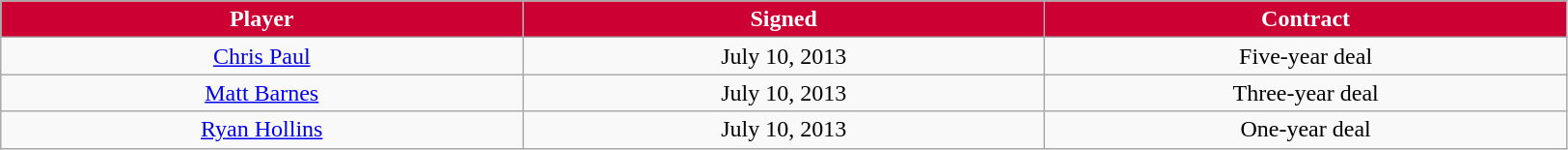<table class="wikitable sortable sortable">
<tr>
<th style="background:#CC0033; color:white" width="10%">Player</th>
<th style="background:#CC0033; color:white" width="10%">Signed</th>
<th style="background:#CC0033; color:white" width="10%">Contract</th>
</tr>
<tr style="text-align: center">
<td><a href='#'>Chris Paul</a></td>
<td>July 10, 2013</td>
<td>Five-year deal</td>
</tr>
<tr style="text-align: center">
<td><a href='#'>Matt Barnes</a></td>
<td>July 10, 2013</td>
<td>Three-year deal</td>
</tr>
<tr style="text-align: center">
<td><a href='#'>Ryan Hollins</a></td>
<td>July 10, 2013</td>
<td>One-year deal</td>
</tr>
</table>
